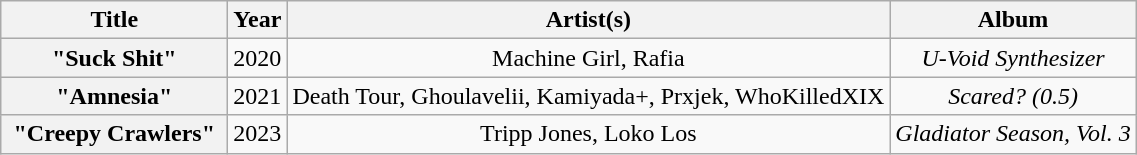<table class="wikitable plainrowheaders" style="text-align:center;">
<tr>
<th scope="col" style="width:9em;">Title</th>
<th scope="col">Year</th>
<th scope="col">Artist(s)</th>
<th scope="col">Album</th>
</tr>
<tr>
<th scope="row">"Suck Shit"</th>
<td>2020</td>
<td>Machine Girl, Rafia</td>
<td><em>U-Void Synthesizer</em></td>
</tr>
<tr>
<th scope="row">"Amnesia"</th>
<td>2021</td>
<td>Death Tour, Ghoulavelii, Kamiyada+, Prxjek, WhoKilledXIX</td>
<td><em>Scared? (0.5)</em></td>
</tr>
<tr>
<th scope="row">"Creepy Crawlers"</th>
<td>2023</td>
<td>Tripp Jones, Loko Los</td>
<td><em>Gladiator Season, Vol. 3</em></td>
</tr>
</table>
